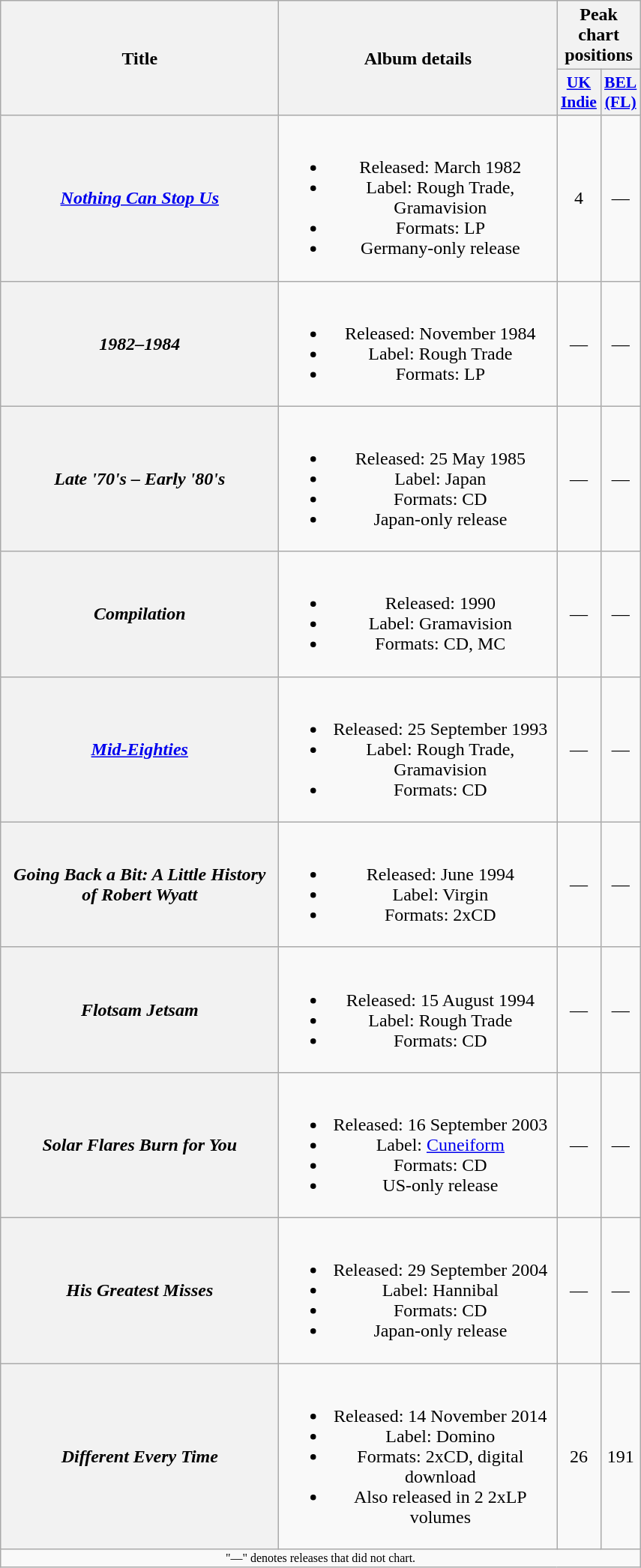<table class="wikitable plainrowheaders" style="text-align:center;">
<tr>
<th rowspan="2" scope="col" style="width:15em;">Title</th>
<th rowspan="2" scope="col" style="width:15em;">Album details</th>
<th colspan="2">Peak chart positions</th>
</tr>
<tr>
<th scope="col" style="width:2em;font-size:90%;"><a href='#'>UK<br>Indie</a><br></th>
<th scope="col" style="width:2em;font-size:90%;"><a href='#'>BEL<br>(FL)</a><br></th>
</tr>
<tr>
<th scope="row"><em><a href='#'>Nothing Can Stop Us</a></em></th>
<td><br><ul><li>Released: March 1982</li><li>Label: Rough Trade, Gramavision</li><li>Formats: LP</li><li>Germany-only release</li></ul></td>
<td>4</td>
<td>—</td>
</tr>
<tr>
<th scope="row"><em>1982–1984</em></th>
<td><br><ul><li>Released: November 1984</li><li>Label: Rough Trade</li><li>Formats: LP</li></ul></td>
<td>—</td>
<td>—</td>
</tr>
<tr>
<th scope="row"><em>Late '70's – Early '80's</em></th>
<td><br><ul><li>Released: 25 May 1985</li><li>Label: Japan</li><li>Formats: CD</li><li>Japan-only release</li></ul></td>
<td>—</td>
<td>—</td>
</tr>
<tr>
<th scope="row"><em>Compilation</em></th>
<td><br><ul><li>Released: 1990</li><li>Label: Gramavision</li><li>Formats: CD, MC</li></ul></td>
<td>—</td>
<td>—</td>
</tr>
<tr>
<th scope="row"><em><a href='#'>Mid-Eighties</a></em></th>
<td><br><ul><li>Released: 25 September 1993</li><li>Label: Rough Trade, Gramavision</li><li>Formats: CD</li></ul></td>
<td>—</td>
<td>—</td>
</tr>
<tr>
<th scope="row"><em>Going Back a Bit: A Little History of Robert Wyatt</em></th>
<td><br><ul><li>Released: June 1994</li><li>Label: Virgin</li><li>Formats: 2xCD</li></ul></td>
<td>—</td>
<td>—</td>
</tr>
<tr>
<th scope="row"><em>Flotsam Jetsam</em></th>
<td><br><ul><li>Released: 15 August 1994</li><li>Label: Rough Trade</li><li>Formats: CD</li></ul></td>
<td>—</td>
<td>—</td>
</tr>
<tr>
<th scope="row"><em>Solar Flares Burn for You</em></th>
<td><br><ul><li>Released: 16 September 2003</li><li>Label: <a href='#'>Cuneiform</a></li><li>Formats: CD</li><li>US-only release</li></ul></td>
<td>—</td>
<td>—</td>
</tr>
<tr>
<th scope="row"><em>His Greatest Misses</em></th>
<td><br><ul><li>Released: 29 September 2004</li><li>Label: Hannibal</li><li>Formats: CD</li><li>Japan-only release</li></ul></td>
<td>—</td>
<td>—</td>
</tr>
<tr>
<th scope="row"><em>Different Every Time</em></th>
<td><br><ul><li>Released: 14 November 2014</li><li>Label: Domino</li><li>Formats: 2xCD, digital download</li><li>Also released in 2 2xLP volumes</li></ul></td>
<td>26</td>
<td>191</td>
</tr>
<tr>
<td colspan="4" style="font-size:8pt">"—" denotes releases that did not chart.</td>
</tr>
</table>
